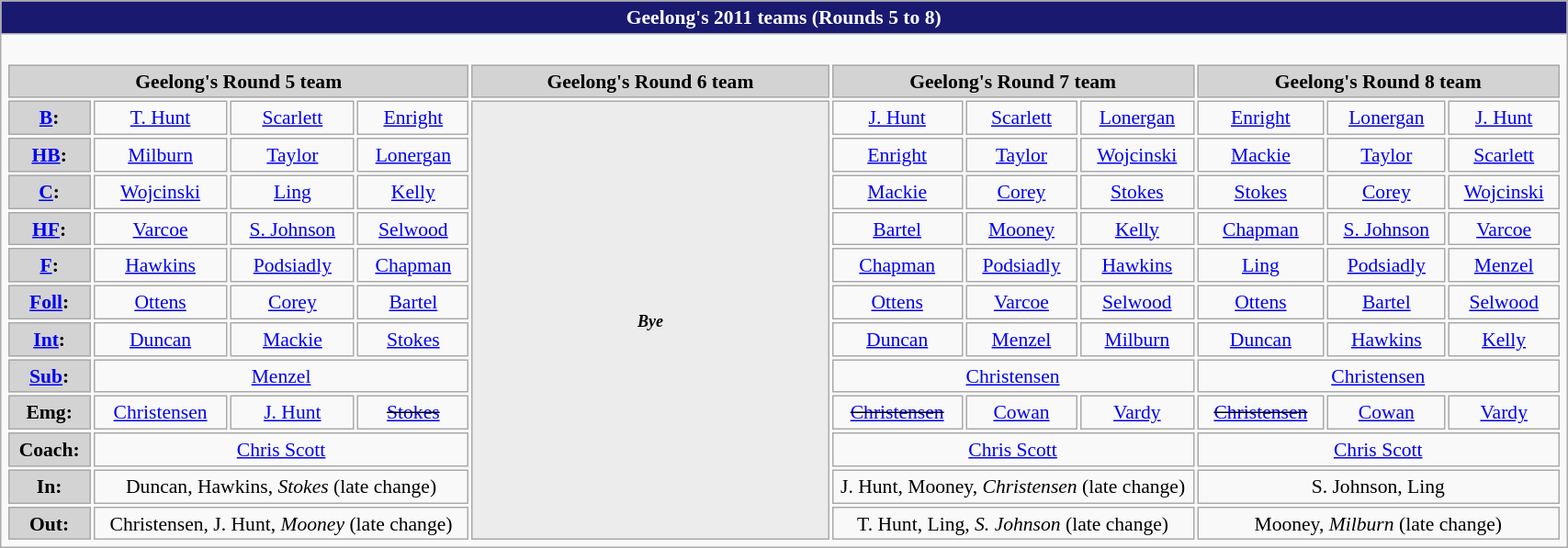<table class="collapsible collapsed wikitable"  style="font-size:90%; text-align:center; width:90%;">
<tr>
<th style="text-align:center; background:#191970; color:white; width:90%;"><strong>Geelong's 2011 teams (Rounds 5 to 8)</strong></th>
</tr>
<tr>
<td><br><table>
<tr style="text-align:center; background:#d3d3d3;">
<td colspan="4;"  style="width:25%;"><strong>Geelong's Round 5 team</strong></td>
<td colspan="3;"  style="width:20%;"><strong>Geelong's Round 6 team</strong></td>
<td colspan="3;"  style="width:20%;"><strong>Geelong's Round 7 team</strong></td>
<td colspan="3;"  style="width:20%;"><strong>Geelong's Round 8 team</strong></td>
</tr>
<tr>
<td style="background:#d3d3d3;"><strong><a href='#'>B</a>:</strong></td>
<td><a href='#'>T. Hunt</a> </td>
<td><a href='#'>Scarlett</a></td>
<td><a href='#'>Enright</a></td>
<td colspan="3" rowspan="12"  style="background:#ececec; text-align:center;"><small><span><strong><em>Bye</em></strong></span></small></td>
<td><a href='#'>J. Hunt</a></td>
<td><a href='#'>Scarlett</a></td>
<td><a href='#'>Lonergan</a></td>
<td><a href='#'>Enright</a></td>
<td><a href='#'>Lonergan</a></td>
<td><a href='#'>J. Hunt</a></td>
</tr>
<tr>
<td style="background:#d3d3d3;"><strong><a href='#'>HB</a>:</strong></td>
<td><a href='#'>Milburn</a></td>
<td><a href='#'>Taylor</a></td>
<td><a href='#'>Lonergan</a></td>
<td><a href='#'>Enright</a></td>
<td><a href='#'>Taylor</a></td>
<td><a href='#'>Wojcinski</a></td>
<td><a href='#'>Mackie</a></td>
<td><a href='#'>Taylor</a></td>
<td><a href='#'>Scarlett</a></td>
</tr>
<tr>
<td style="background:#d3d3d3;"><strong><a href='#'>C</a>:</strong></td>
<td><a href='#'>Wojcinski</a></td>
<td><a href='#'>Ling</a></td>
<td><a href='#'>Kelly</a></td>
<td><a href='#'>Mackie</a></td>
<td><a href='#'>Corey</a></td>
<td><a href='#'>Stokes</a></td>
<td><a href='#'>Stokes</a></td>
<td><a href='#'>Corey</a></td>
<td><a href='#'>Wojcinski</a></td>
</tr>
<tr>
<td style="background:#d3d3d3;"><strong><a href='#'>HF</a>:</strong></td>
<td><a href='#'>Varcoe</a></td>
<td><a href='#'>S. Johnson</a></td>
<td><a href='#'>Selwood</a></td>
<td><a href='#'>Bartel</a></td>
<td><a href='#'>Mooney</a></td>
<td><a href='#'>Kelly</a></td>
<td><a href='#'>Chapman</a></td>
<td><a href='#'>S. Johnson</a></td>
<td><a href='#'>Varcoe</a></td>
</tr>
<tr>
<td style="background:#d3d3d3;"><strong><a href='#'>F</a>:</strong></td>
<td><a href='#'>Hawkins</a></td>
<td><a href='#'>Podsiadly</a></td>
<td><a href='#'>Chapman</a></td>
<td><a href='#'>Chapman</a></td>
<td><a href='#'>Podsiadly</a></td>
<td><a href='#'>Hawkins</a></td>
<td><a href='#'>Ling</a> </td>
<td><a href='#'>Podsiadly</a></td>
<td><a href='#'>Menzel</a></td>
</tr>
<tr>
<td style="background:#d3d3d3;"><strong><a href='#'>Foll</a>:</strong></td>
<td><a href='#'>Ottens</a></td>
<td><a href='#'>Corey</a></td>
<td><a href='#'>Bartel</a></td>
<td><a href='#'>Ottens</a> </td>
<td><a href='#'>Varcoe</a></td>
<td><a href='#'>Selwood</a></td>
<td><a href='#'>Ottens</a></td>
<td><a href='#'>Bartel</a></td>
<td><a href='#'>Selwood</a></td>
</tr>
<tr>
<td style="background:#d3d3d3;"><strong><a href='#'>Int</a>:</strong></td>
<td><a href='#'>Duncan</a></td>
<td><a href='#'>Mackie</a></td>
<td><a href='#'>Stokes</a></td>
<td><a href='#'>Duncan</a></td>
<td><a href='#'>Menzel</a></td>
<td><a href='#'>Milburn</a></td>
<td><a href='#'>Duncan</a></td>
<td><a href='#'>Hawkins</a></td>
<td><a href='#'>Kelly</a></td>
</tr>
<tr>
<td style="background:#d3d3d3;"><strong><a href='#'>Sub</a>:</strong></td>
<td colspan=3><a href='#'>Menzel</a> </td>
<td colspan=3><a href='#'>Christensen</a> </td>
<td colspan=3><a href='#'>Christensen</a> </td>
</tr>
<tr>
<td style="background:#d3d3d3;"><strong>Emg:</strong></td>
<td><a href='#'>Christensen</a></td>
<td><a href='#'>J. Hunt</a></td>
<td><s><a href='#'>Stokes</a></s></td>
<td><s><a href='#'>Christensen</a></s></td>
<td><a href='#'>Cowan</a></td>
<td><a href='#'>Vardy</a></td>
<td><s><a href='#'>Christensen</a></s></td>
<td><a href='#'>Cowan</a></td>
<td><a href='#'>Vardy</a></td>
</tr>
<tr>
<td style="background:#d3d3d3;"><strong>Coach:</strong></td>
<td colspan=3><a href='#'>Chris Scott</a></td>
<td colspan=3><a href='#'>Chris Scott</a></td>
<td colspan=3><a href='#'>Chris Scott</a></td>
</tr>
<tr>
<td style="background:#d3d3d3;"> <strong>In:</strong></td>
<td colspan=3>Duncan, Hawkins, <em>Stokes</em> (late change)</td>
<td colspan=3>J. Hunt, Mooney, <em>Christensen</em> (late change)</td>
<td colspan=3>S. Johnson, Ling</td>
</tr>
<tr>
<td style="background:#d3d3d3;"> <strong>Out:</strong></td>
<td colspan=3>Christensen, J. Hunt, <em>Mooney</em> (late change)</td>
<td colspan=3>T. Hunt, Ling, <em>S. Johnson</em> (late change)</td>
<td colspan=3>Mooney, <em>Milburn</em> (late change)</td>
</tr>
</table>
</td>
</tr>
</table>
